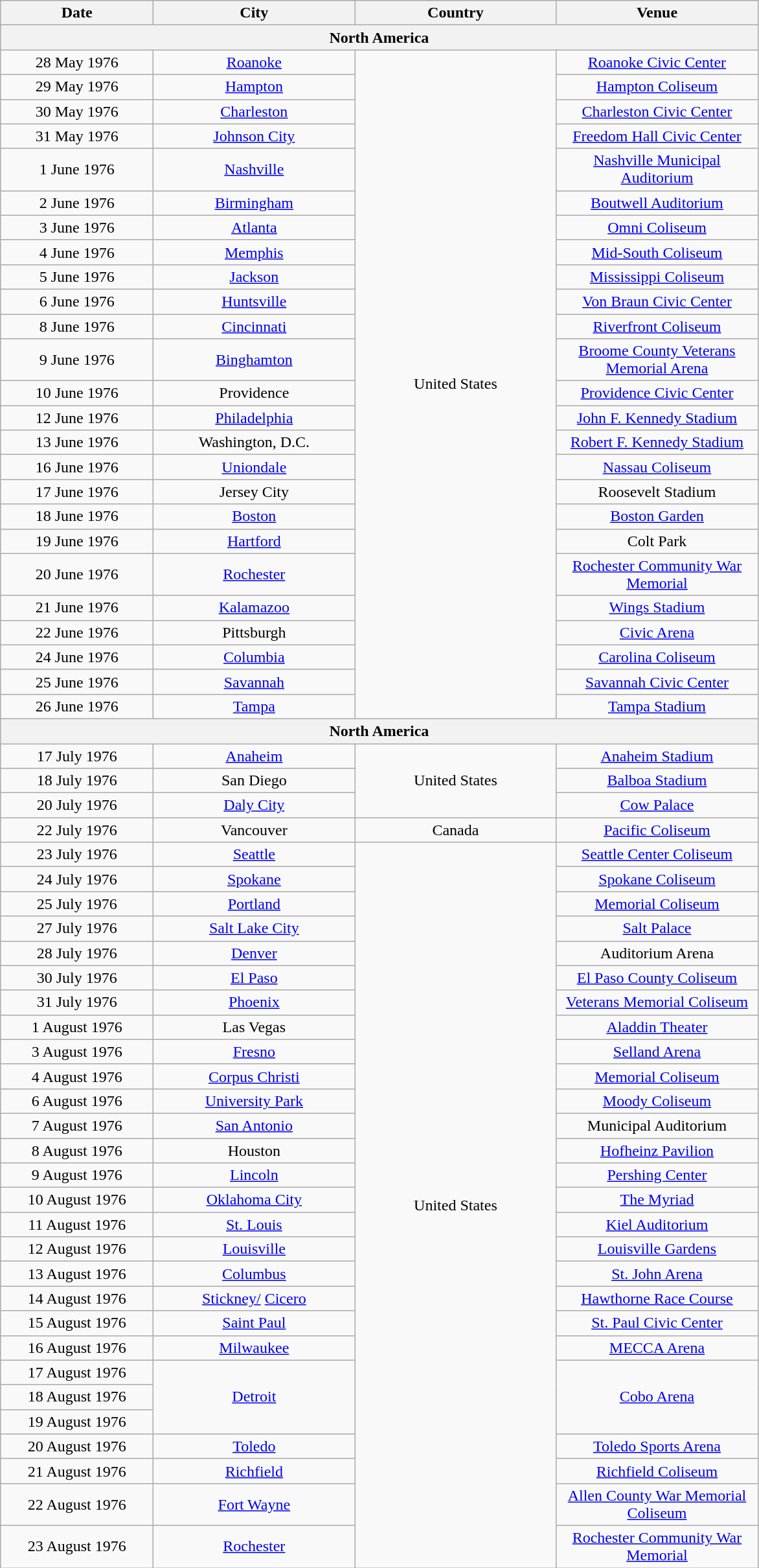<table class="wikitable" style="text-align:center;">
<tr>
<th style="width:150px;">Date</th>
<th style="width:200px;">City</th>
<th style="width:200px;">Country</th>
<th style="width:200px;">Venue</th>
</tr>
<tr>
<th colspan="4">North America</th>
</tr>
<tr>
<td>28 May 1976</td>
<td><a href='#'>Roanoke</a></td>
<td rowspan="25">United States</td>
<td><a href='#'>Roanoke Civic Center</a></td>
</tr>
<tr>
<td>29 May 1976</td>
<td><a href='#'>Hampton</a></td>
<td><a href='#'>Hampton Coliseum</a></td>
</tr>
<tr>
<td>30 May 1976</td>
<td><a href='#'>Charleston</a></td>
<td><a href='#'>Charleston Civic Center</a></td>
</tr>
<tr>
<td>31 May 1976</td>
<td><a href='#'>Johnson City</a></td>
<td><a href='#'>Freedom Hall Civic Center</a></td>
</tr>
<tr>
<td>1 June 1976</td>
<td><a href='#'>Nashville</a></td>
<td><a href='#'>Nashville Municipal Auditorium</a></td>
</tr>
<tr>
<td>2 June 1976</td>
<td><a href='#'>Birmingham</a></td>
<td><a href='#'>Boutwell Auditorium</a></td>
</tr>
<tr>
<td>3 June 1976</td>
<td><a href='#'>Atlanta</a></td>
<td><a href='#'>Omni Coliseum</a></td>
</tr>
<tr>
<td>4 June 1976</td>
<td><a href='#'>Memphis</a></td>
<td><a href='#'>Mid-South Coliseum</a></td>
</tr>
<tr>
<td>5 June 1976</td>
<td><a href='#'>Jackson</a></td>
<td><a href='#'>Mississippi Coliseum</a></td>
</tr>
<tr>
<td>6 June 1976</td>
<td><a href='#'>Huntsville</a></td>
<td><a href='#'>Von Braun Civic Center</a></td>
</tr>
<tr>
<td>8 June 1976</td>
<td><a href='#'>Cincinnati</a></td>
<td><a href='#'>Riverfront Coliseum</a></td>
</tr>
<tr>
<td>9 June 1976</td>
<td><a href='#'>Binghamton</a></td>
<td><a href='#'>Broome County Veterans Memorial Arena</a></td>
</tr>
<tr>
<td>10 June 1976</td>
<td>Providence</td>
<td><a href='#'>Providence Civic Center</a></td>
</tr>
<tr>
<td>12 June 1976</td>
<td><a href='#'>Philadelphia</a></td>
<td><a href='#'>John F. Kennedy Stadium</a></td>
</tr>
<tr>
<td>13 June 1976</td>
<td>Washington, D.C.</td>
<td><a href='#'>Robert F. Kennedy Stadium</a></td>
</tr>
<tr>
<td>16 June 1976</td>
<td><a href='#'>Uniondale</a></td>
<td><a href='#'>Nassau Coliseum</a></td>
</tr>
<tr>
<td>17 June 1976</td>
<td>Jersey City</td>
<td>Roosevelt Stadium</td>
</tr>
<tr>
<td>18 June 1976</td>
<td><a href='#'>Boston</a></td>
<td><a href='#'>Boston Garden</a></td>
</tr>
<tr>
<td>19 June 1976</td>
<td><a href='#'>Hartford</a></td>
<td>Colt Park</td>
</tr>
<tr>
<td>20 June 1976</td>
<td><a href='#'>Rochester</a></td>
<td><a href='#'>Rochester Community War Memorial</a></td>
</tr>
<tr>
<td>21 June 1976</td>
<td><a href='#'>Kalamazoo</a></td>
<td><a href='#'>Wings Stadium</a></td>
</tr>
<tr>
<td>22 June 1976</td>
<td>Pittsburgh</td>
<td><a href='#'>Civic Arena</a></td>
</tr>
<tr>
<td>24 June 1976</td>
<td><a href='#'>Columbia</a></td>
<td><a href='#'>Carolina Coliseum</a></td>
</tr>
<tr>
<td>25 June 1976</td>
<td><a href='#'>Savannah</a></td>
<td><a href='#'>Savannah Civic Center</a></td>
</tr>
<tr>
<td>26 June 1976</td>
<td><a href='#'>Tampa</a></td>
<td><a href='#'>Tampa Stadium</a></td>
</tr>
<tr>
<th colspan="4">North America</th>
</tr>
<tr>
<td>17 July 1976</td>
<td><a href='#'>Anaheim</a></td>
<td rowspan="3">United States</td>
<td><a href='#'>Anaheim Stadium</a></td>
</tr>
<tr>
<td>18 July 1976</td>
<td>San Diego</td>
<td><a href='#'>Balboa Stadium</a></td>
</tr>
<tr>
<td>20 July 1976</td>
<td><a href='#'>Daly City</a></td>
<td><a href='#'>Cow Palace</a></td>
</tr>
<tr>
<td>22 July 1976</td>
<td>Vancouver</td>
<td>Canada</td>
<td><a href='#'>Pacific Coliseum</a></td>
</tr>
<tr>
<td>23 July 1976</td>
<td><a href='#'>Seattle</a></td>
<td rowspan="28">United States</td>
<td><a href='#'>Seattle Center Coliseum</a></td>
</tr>
<tr>
<td>24 July 1976</td>
<td><a href='#'>Spokane</a></td>
<td><a href='#'>Spokane Coliseum</a></td>
</tr>
<tr>
<td>25 July 1976</td>
<td><a href='#'>Portland</a></td>
<td><a href='#'>Memorial Coliseum</a></td>
</tr>
<tr>
<td>27 July 1976</td>
<td><a href='#'>Salt Lake City</a></td>
<td><a href='#'>Salt Palace</a></td>
</tr>
<tr>
<td>28 July 1976</td>
<td><a href='#'>Denver</a></td>
<td>Auditorium Arena</td>
</tr>
<tr>
<td>30 July 1976</td>
<td><a href='#'>El Paso</a></td>
<td><a href='#'>El Paso County Coliseum</a></td>
</tr>
<tr>
<td>31 July 1976</td>
<td><a href='#'>Phoenix</a></td>
<td><a href='#'>Veterans Memorial Coliseum</a></td>
</tr>
<tr>
<td>1 August 1976</td>
<td>Las Vegas</td>
<td><a href='#'>Aladdin Theater</a></td>
</tr>
<tr>
<td>3 August 1976</td>
<td><a href='#'>Fresno</a></td>
<td><a href='#'>Selland Arena</a></td>
</tr>
<tr>
<td>4 August 1976</td>
<td><a href='#'>Corpus Christi</a></td>
<td><a href='#'>Memorial Coliseum</a></td>
</tr>
<tr>
<td>6 August 1976</td>
<td><a href='#'>University Park</a></td>
<td><a href='#'>Moody Coliseum</a></td>
</tr>
<tr>
<td>7 August 1976</td>
<td><a href='#'>San Antonio</a></td>
<td>Municipal Auditorium</td>
</tr>
<tr>
<td>8 August 1976</td>
<td>Houston</td>
<td><a href='#'>Hofheinz Pavilion</a></td>
</tr>
<tr>
<td>9 August 1976</td>
<td><a href='#'>Lincoln</a></td>
<td><a href='#'>Pershing Center</a></td>
</tr>
<tr>
<td>10 August 1976</td>
<td><a href='#'>Oklahoma City</a></td>
<td><a href='#'>The Myriad</a></td>
</tr>
<tr>
<td>11 August 1976</td>
<td><a href='#'>St. Louis</a></td>
<td><a href='#'>Kiel Auditorium</a></td>
</tr>
<tr>
<td>12 August 1976</td>
<td><a href='#'>Louisville</a></td>
<td><a href='#'>Louisville Gardens</a></td>
</tr>
<tr>
<td>13 August 1976</td>
<td><a href='#'>Columbus</a></td>
<td><a href='#'>St. John Arena</a></td>
</tr>
<tr>
<td>14 August 1976</td>
<td><a href='#'>Stickney/</a> <a href='#'>Cicero</a></td>
<td><a href='#'>Hawthorne Race Course</a></td>
</tr>
<tr>
<td>15 August 1976</td>
<td><a href='#'>Saint Paul</a></td>
<td><a href='#'>St. Paul Civic Center</a></td>
</tr>
<tr>
<td>16 August 1976</td>
<td><a href='#'>Milwaukee</a></td>
<td><a href='#'>MECCA Arena</a></td>
</tr>
<tr>
<td>17 August 1976</td>
<td rowspan="3"><a href='#'>Detroit</a></td>
<td rowspan="3"><a href='#'>Cobo Arena</a></td>
</tr>
<tr>
<td>18 August 1976</td>
</tr>
<tr>
<td>19 August 1976</td>
</tr>
<tr>
<td>20 August 1976</td>
<td><a href='#'>Toledo</a></td>
<td><a href='#'>Toledo Sports Arena</a></td>
</tr>
<tr>
<td>21 August 1976</td>
<td><a href='#'>Richfield</a></td>
<td><a href='#'>Richfield Coliseum</a></td>
</tr>
<tr>
<td>22 August 1976</td>
<td><a href='#'>Fort Wayne</a></td>
<td><a href='#'>Allen County War Memorial Coliseum</a></td>
</tr>
<tr>
<td>23 August 1976</td>
<td><a href='#'>Rochester</a></td>
<td><a href='#'>Rochester Community War Memorial</a></td>
</tr>
</table>
